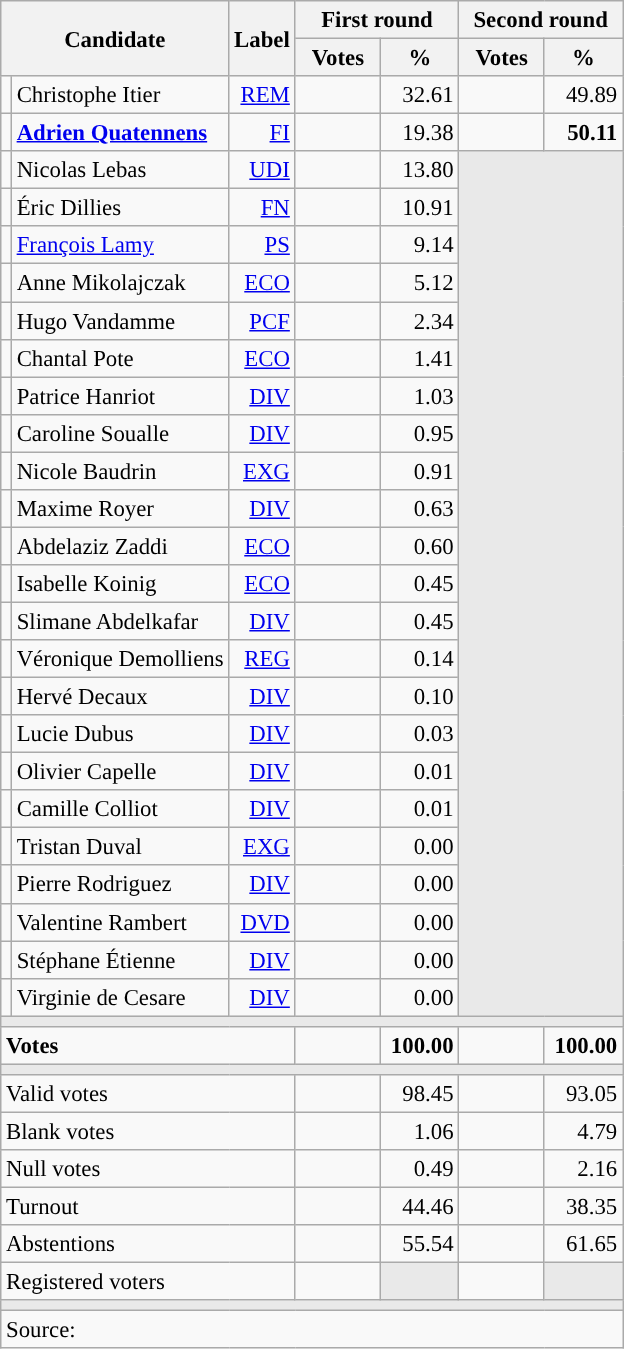<table class="wikitable" style="text-align:right;font-size:95%;">
<tr>
<th rowspan="2" colspan="2">Candidate</th>
<th rowspan="2">Label</th>
<th colspan="2">First round</th>
<th colspan="2">Second round</th>
</tr>
<tr>
<th style="width:50px;">Votes</th>
<th style="width:45px;">%</th>
<th style="width:50px;">Votes</th>
<th style="width:45px;">%</th>
</tr>
<tr>
<td style="color:inherit;background:"></td>
<td style="text-align:left;">Christophe Itier</td>
<td><a href='#'>REM</a></td>
<td></td>
<td>32.61</td>
<td></td>
<td>49.89</td>
</tr>
<tr>
<td style="color:inherit;background:"></td>
<td style="text-align:left;"><strong><a href='#'>Adrien Quatennens</a></strong></td>
<td><a href='#'>FI</a></td>
<td></td>
<td>19.38</td>
<td><strong></strong></td>
<td><strong>50.11</strong></td>
</tr>
<tr>
<td style="color:inherit;background:"></td>
<td style="text-align:left;">Nicolas Lebas</td>
<td><a href='#'>UDI</a></td>
<td></td>
<td>13.80</td>
<td colspan="2" rowspan="23" style="background:#E9E9E9;"></td>
</tr>
<tr>
<td style="color:inherit;background:"></td>
<td style="text-align:left;">Éric Dillies</td>
<td><a href='#'>FN</a></td>
<td></td>
<td>10.91</td>
</tr>
<tr>
<td style="color:inherit;background:"></td>
<td style="text-align:left;"><a href='#'>François Lamy</a></td>
<td><a href='#'>PS</a></td>
<td></td>
<td>9.14</td>
</tr>
<tr>
<td style="color:inherit;background:"></td>
<td style="text-align:left;">Anne Mikolajczak</td>
<td><a href='#'>ECO</a></td>
<td></td>
<td>5.12</td>
</tr>
<tr>
<td style="color:inherit;background:"></td>
<td style="text-align:left;">Hugo Vandamme</td>
<td><a href='#'>PCF</a></td>
<td></td>
<td>2.34</td>
</tr>
<tr>
<td style="color:inherit;background:"></td>
<td style="text-align:left;">Chantal Pote</td>
<td><a href='#'>ECO</a></td>
<td></td>
<td>1.41</td>
</tr>
<tr>
<td style="color:inherit;background:"></td>
<td style="text-align:left;">Patrice Hanriot</td>
<td><a href='#'>DIV</a></td>
<td></td>
<td>1.03</td>
</tr>
<tr>
<td style="color:inherit;background:"></td>
<td style="text-align:left;">Caroline Soualle</td>
<td><a href='#'>DIV</a></td>
<td></td>
<td>0.95</td>
</tr>
<tr>
<td style="color:inherit;background:"></td>
<td style="text-align:left;">Nicole Baudrin</td>
<td><a href='#'>EXG</a></td>
<td></td>
<td>0.91</td>
</tr>
<tr>
<td style="color:inherit;background:"></td>
<td style="text-align:left;">Maxime Royer</td>
<td><a href='#'>DIV</a></td>
<td></td>
<td>0.63</td>
</tr>
<tr>
<td style="color:inherit;background:"></td>
<td style="text-align:left;">Abdelaziz Zaddi</td>
<td><a href='#'>ECO</a></td>
<td></td>
<td>0.60</td>
</tr>
<tr>
<td style="color:inherit;background:"></td>
<td style="text-align:left;">Isabelle Koinig</td>
<td><a href='#'>ECO</a></td>
<td></td>
<td>0.45</td>
</tr>
<tr>
<td style="color:inherit;background:"></td>
<td style="text-align:left;">Slimane Abdelkafar</td>
<td><a href='#'>DIV</a></td>
<td></td>
<td>0.45</td>
</tr>
<tr>
<td style="color:inherit;background:"></td>
<td style="text-align:left;">Véronique Demolliens</td>
<td><a href='#'>REG</a></td>
<td></td>
<td>0.14</td>
</tr>
<tr>
<td style="color:inherit;background:"></td>
<td style="text-align:left;">Hervé Decaux</td>
<td><a href='#'>DIV</a></td>
<td></td>
<td>0.10</td>
</tr>
<tr>
<td style="color:inherit;background:"></td>
<td style="text-align:left;">Lucie Dubus</td>
<td><a href='#'>DIV</a></td>
<td></td>
<td>0.03</td>
</tr>
<tr>
<td style="color:inherit;background:"></td>
<td style="text-align:left;">Olivier Capelle</td>
<td><a href='#'>DIV</a></td>
<td></td>
<td>0.01</td>
</tr>
<tr>
<td style="color:inherit;background:"></td>
<td style="text-align:left;">Camille Colliot</td>
<td><a href='#'>DIV</a></td>
<td></td>
<td>0.01</td>
</tr>
<tr>
<td style="color:inherit;background:"></td>
<td style="text-align:left;">Tristan Duval</td>
<td><a href='#'>EXG</a></td>
<td></td>
<td>0.00</td>
</tr>
<tr>
<td style="color:inherit;background:"></td>
<td style="text-align:left;">Pierre Rodriguez</td>
<td><a href='#'>DIV</a></td>
<td></td>
<td>0.00</td>
</tr>
<tr>
<td style="color:inherit;background:"></td>
<td style="text-align:left;">Valentine Rambert</td>
<td><a href='#'>DVD</a></td>
<td></td>
<td>0.00</td>
</tr>
<tr>
<td style="color:inherit;background:"></td>
<td style="text-align:left;">Stéphane Étienne</td>
<td><a href='#'>DIV</a></td>
<td></td>
<td>0.00</td>
</tr>
<tr>
<td style="color:inherit;background:"></td>
<td style="text-align:left;">Virginie de Cesare</td>
<td><a href='#'>DIV</a></td>
<td></td>
<td>0.00</td>
</tr>
<tr>
<td colspan="7" style="background:#E9E9E9;"></td>
</tr>
<tr style="font-weight:bold;">
<td colspan="3" style="text-align:left;">Votes</td>
<td></td>
<td>100.00</td>
<td></td>
<td>100.00</td>
</tr>
<tr>
<td colspan="7" style="background:#E9E9E9;"></td>
</tr>
<tr>
<td colspan="3" style="text-align:left;">Valid votes</td>
<td></td>
<td>98.45</td>
<td></td>
<td>93.05</td>
</tr>
<tr>
<td colspan="3" style="text-align:left;">Blank votes</td>
<td></td>
<td>1.06</td>
<td></td>
<td>4.79</td>
</tr>
<tr>
<td colspan="3" style="text-align:left;">Null votes</td>
<td></td>
<td>0.49</td>
<td></td>
<td>2.16</td>
</tr>
<tr>
<td colspan="3" style="text-align:left;">Turnout</td>
<td></td>
<td>44.46</td>
<td></td>
<td>38.35</td>
</tr>
<tr>
<td colspan="3" style="text-align:left;">Abstentions</td>
<td></td>
<td>55.54</td>
<td></td>
<td>61.65</td>
</tr>
<tr>
<td colspan="3" style="text-align:left;">Registered voters</td>
<td></td>
<td style="background:#E9E9E9;"></td>
<td></td>
<td style="background:#E9E9E9;"></td>
</tr>
<tr>
<td colspan="7" style="background:#E9E9E9;"></td>
</tr>
<tr>
<td colspan="7" style="text-align:left;">Source: </td>
</tr>
</table>
